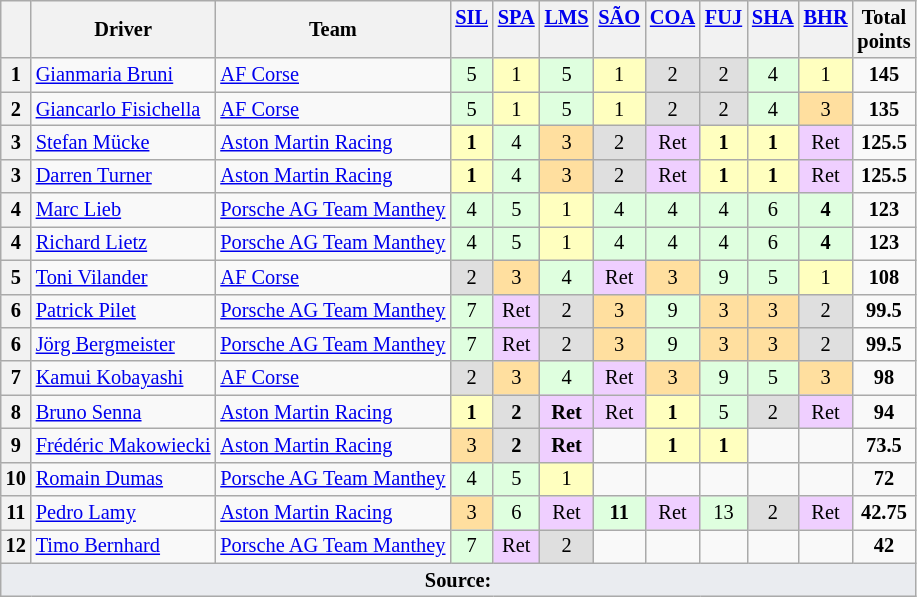<table class="wikitable" style="font-size: 85%; text-align:center;">
<tr valign="top">
<th valign=middle></th>
<th valign=middle>Driver</th>
<th valign=middle>Team</th>
<th><a href='#'>SIL</a><br></th>
<th><a href='#'>SPA</a><br></th>
<th><a href='#'>LMS</a><br></th>
<th><a href='#'>SÃO</a><br></th>
<th><a href='#'>COA</a><br></th>
<th><a href='#'>FUJ</a><br></th>
<th><a href='#'>SHA</a><br></th>
<th><a href='#'>BHR</a><br></th>
<th valign=middle>Total<br>points</th>
</tr>
<tr>
<th>1</th>
<td align=left> <a href='#'>Gianmaria Bruni</a></td>
<td align=left> <a href='#'>AF Corse</a></td>
<td style="background:#DFFFDF;">5</td>
<td style="background:#FFFFBF;">1</td>
<td style="background:#DFFFDF;">5</td>
<td style="background:#FFFFBF;">1</td>
<td style="background:#DFDFDF;">2</td>
<td style="background:#DFDFDF;">2</td>
<td style="background:#DFFFDF;">4</td>
<td style="background:#FFFFBF;">1</td>
<td><strong>145</strong></td>
</tr>
<tr>
<th>2</th>
<td align=left> <a href='#'>Giancarlo Fisichella</a></td>
<td align=left> <a href='#'>AF Corse</a></td>
<td style="background:#DFFFDF;">5</td>
<td style="background:#FFFFBF;">1</td>
<td style="background:#DFFFDF;">5</td>
<td style="background:#FFFFBF;">1</td>
<td style="background:#DFDFDF;">2</td>
<td style="background:#DFDFDF;">2</td>
<td style="background:#DFFFDF;">4</td>
<td style="background:#FFDF9F;">3</td>
<td><strong>135</strong></td>
</tr>
<tr>
<th>3</th>
<td align=left> <a href='#'>Stefan Mücke</a></td>
<td align=left> <a href='#'>Aston Martin Racing</a></td>
<td style="background:#FFFFBF;"><strong>1</strong></td>
<td style="background:#DFFFDF;">4</td>
<td style="background:#FFDF9F;">3</td>
<td style="background:#DFDFDF;">2</td>
<td style="background:#EFCFFF;">Ret</td>
<td style="background:#FFFFBF;"><strong>1</strong></td>
<td style="background:#FFFFBF;"><strong>1</strong></td>
<td style="background:#EFCFFF;">Ret</td>
<td><strong>125.5</strong></td>
</tr>
<tr>
<th>3</th>
<td align=left> <a href='#'>Darren Turner</a></td>
<td align=left> <a href='#'>Aston Martin Racing</a></td>
<td style="background:#FFFFBF;"><strong>1</strong></td>
<td style="background:#DFFFDF;">4</td>
<td style="background:#FFDF9F;">3</td>
<td style="background:#DFDFDF;">2</td>
<td style="background:#EFCFFF;">Ret</td>
<td style="background:#FFFFBF;"><strong>1</strong></td>
<td style="background:#FFFFBF;"><strong>1</strong></td>
<td style="background:#EFCFFF;">Ret</td>
<td><strong>125.5</strong></td>
</tr>
<tr>
<th>4</th>
<td align=left> <a href='#'>Marc Lieb</a></td>
<td align=left> <a href='#'>Porsche AG Team Manthey</a></td>
<td style="background:#DFFFDF;">4</td>
<td style="background:#DFFFDF;">5</td>
<td style="background:#FFFFBF;">1</td>
<td style="background:#DFFFDF;">4</td>
<td style="background:#DFFFDF;">4</td>
<td style="background:#DFFFDF;">4</td>
<td style="background:#DFFFDF;">6</td>
<td style="background:#DFFFDF;"><strong>4</strong></td>
<td><strong>123</strong></td>
</tr>
<tr>
<th>4</th>
<td align=left> <a href='#'>Richard Lietz</a></td>
<td align=left> <a href='#'>Porsche AG Team Manthey</a></td>
<td style="background:#DFFFDF;">4</td>
<td style="background:#DFFFDF;">5</td>
<td style="background:#FFFFBF;">1</td>
<td style="background:#DFFFDF;">4</td>
<td style="background:#DFFFDF;">4</td>
<td style="background:#DFFFDF;">4</td>
<td style="background:#DFFFDF;">6</td>
<td style="background:#DFFFDF;"><strong>4</strong></td>
<td><strong>123</strong></td>
</tr>
<tr>
<th>5</th>
<td align=left> <a href='#'>Toni Vilander</a></td>
<td align=left> <a href='#'>AF Corse</a></td>
<td style="background:#DFDFDF;">2</td>
<td style="background:#FFDF9F;">3</td>
<td style="background:#DFFFDF;">4</td>
<td style="background:#EFCFFF;">Ret</td>
<td style="background:#FFDF9F;">3</td>
<td style="background:#DFFFDF;">9</td>
<td style="background:#DFFFDF;">5</td>
<td style="background:#FFFFBF;">1</td>
<td><strong>108</strong></td>
</tr>
<tr>
<th>6</th>
<td align=left> <a href='#'>Patrick Pilet</a></td>
<td align=left> <a href='#'>Porsche AG Team Manthey</a></td>
<td style="background:#DFFFDF;">7</td>
<td style="background:#EFCFFF;">Ret</td>
<td style="background:#DFDFDF;">2</td>
<td style="background:#FFDF9F;">3</td>
<td style="background:#DFFFDF;">9</td>
<td style="background:#FFDF9F;">3</td>
<td style="background:#FFDF9F;">3</td>
<td style="background:#DFDFDF;">2</td>
<td><strong>99.5</strong></td>
</tr>
<tr>
<th>6</th>
<td align=left> <a href='#'>Jörg Bergmeister</a></td>
<td align=left> <a href='#'>Porsche AG Team Manthey</a></td>
<td style="background:#DFFFDF;">7</td>
<td style="background:#EFCFFF;">Ret</td>
<td style="background:#DFDFDF;">2</td>
<td style="background:#FFDF9F;">3</td>
<td style="background:#DFFFDF;">9</td>
<td style="background:#FFDF9F;">3</td>
<td style="background:#FFDF9F;">3</td>
<td style="background:#DFDFDF;">2</td>
<td><strong>99.5</strong></td>
</tr>
<tr>
<th>7</th>
<td align=left> <a href='#'>Kamui Kobayashi</a></td>
<td align=left> <a href='#'>AF Corse</a></td>
<td style="background:#DFDFDF;">2</td>
<td style="background:#FFDF9F;">3</td>
<td style="background:#DFFFDF;">4</td>
<td style="background:#EFCFFF;">Ret</td>
<td style="background:#FFDF9F;">3</td>
<td style="background:#DFFFDF;">9</td>
<td style="background:#DFFFDF;">5</td>
<td style="background:#FFDF9F;">3</td>
<td><strong>98</strong></td>
</tr>
<tr>
<th>8</th>
<td align=left> <a href='#'>Bruno Senna</a></td>
<td align=left> <a href='#'>Aston Martin Racing</a></td>
<td style="background:#FFFFBF;"><strong>1</strong></td>
<td style="background:#DFDFDF;"><strong>2</strong></td>
<td style="background:#EFCFFF;"><strong>Ret</strong></td>
<td style="background:#EFCFFF;">Ret</td>
<td style="background:#FFFFBF;"><strong>1</strong></td>
<td style="background:#DFFFDF;">5</td>
<td style="background:#DFDFDF;">2</td>
<td style="background:#EFCFFF;">Ret</td>
<td><strong>94</strong></td>
</tr>
<tr>
<th>9</th>
<td align=left> <a href='#'>Frédéric Makowiecki</a></td>
<td align=left> <a href='#'>Aston Martin Racing</a></td>
<td style="background:#FFDF9F;">3</td>
<td style="background:#DFDFDF;"><strong>2</strong></td>
<td style="background:#EFCFFF;"><strong>Ret</strong></td>
<td></td>
<td style="background:#FFFFBF;"><strong>1</strong></td>
<td style="background:#FFFFBF;"><strong>1</strong></td>
<td></td>
<td></td>
<td><strong>73.5</strong></td>
</tr>
<tr>
<th>10</th>
<td align=left> <a href='#'>Romain Dumas</a></td>
<td align=left> <a href='#'>Porsche AG Team Manthey</a></td>
<td style="background:#DFFFDF;">4</td>
<td style="background:#DFFFDF;">5</td>
<td style="background:#FFFFBF;">1</td>
<td></td>
<td></td>
<td></td>
<td></td>
<td></td>
<td><strong>72</strong></td>
</tr>
<tr>
<th>11</th>
<td align=left> <a href='#'>Pedro Lamy</a></td>
<td align=left> <a href='#'>Aston Martin Racing</a></td>
<td style="background:#FFDF9F;">3</td>
<td style="background:#DFFFDF;">6</td>
<td style="background:#EFCFFF;">Ret</td>
<td style="background:#DFFFDF;"><strong>11</strong></td>
<td style="background:#EFCFFF;">Ret</td>
<td style="background:#DFFFDF;">13</td>
<td style="background:#DFDFDF;">2</td>
<td style="background:#EFCFFF;">Ret</td>
<td><strong>42.75</strong></td>
</tr>
<tr>
<th>12</th>
<td align=left> <a href='#'>Timo Bernhard</a></td>
<td align=left> <a href='#'>Porsche AG Team Manthey</a></td>
<td style="background:#DFFFDF;">7</td>
<td style="background:#EFCFFF;">Ret</td>
<td style="background:#DFDFDF;">2</td>
<td></td>
<td></td>
<td></td>
<td></td>
<td></td>
<td><strong>42</strong><br></td>
</tr>
<tr class="sortbottom">
<td colspan="12" style="background-color:#EAECF0;text-align:center"><strong>Source:</strong></td>
</tr>
</table>
